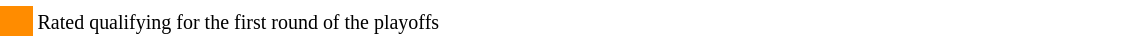<table width=60%>
<tr>
<td style="width: 20px;"></td>
<td bgcolor=#ffffff></td>
</tr>
<tr>
<td bgcolor=#FF8C00></td>
<td bgcolor=#ffffff><small>Rated qualifying for the first round of the playoffs</small></td>
</tr>
</table>
